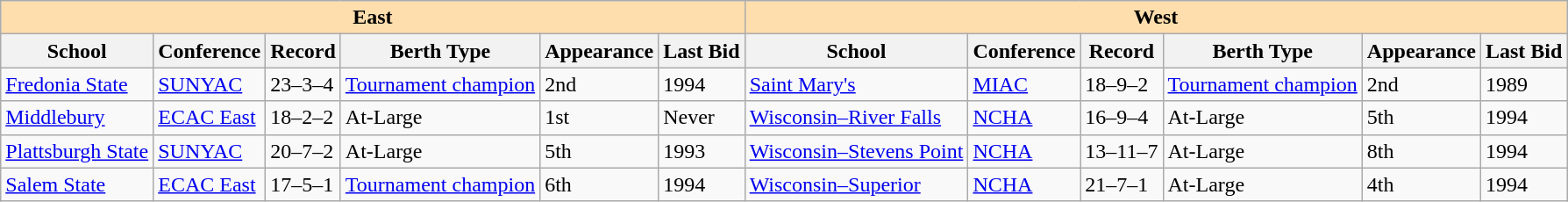<table class="wikitable">
<tr>
<th colspan="6" style="background:#ffdead;">East</th>
<th colspan="6" style="background:#ffdead;">West</th>
</tr>
<tr>
<th>School</th>
<th>Conference</th>
<th>Record</th>
<th>Berth Type</th>
<th>Appearance</th>
<th>Last Bid</th>
<th>School</th>
<th>Conference</th>
<th>Record</th>
<th>Berth Type</th>
<th>Appearance</th>
<th>Last Bid</th>
</tr>
<tr>
<td><a href='#'>Fredonia State</a></td>
<td><a href='#'>SUNYAC</a></td>
<td>23–3–4</td>
<td><a href='#'>Tournament champion</a></td>
<td>2nd</td>
<td>1994</td>
<td><a href='#'>Saint Mary's</a></td>
<td><a href='#'>MIAC</a></td>
<td>18–9–2</td>
<td><a href='#'>Tournament champion</a></td>
<td>2nd</td>
<td>1989</td>
</tr>
<tr>
<td><a href='#'>Middlebury</a></td>
<td><a href='#'>ECAC East</a></td>
<td>18–2–2</td>
<td>At-Large</td>
<td>1st</td>
<td>Never</td>
<td><a href='#'>Wisconsin–River Falls</a></td>
<td><a href='#'>NCHA</a></td>
<td>16–9–4</td>
<td>At-Large</td>
<td>5th</td>
<td>1994</td>
</tr>
<tr>
<td><a href='#'>Plattsburgh State</a></td>
<td><a href='#'>SUNYAC</a></td>
<td>20–7–2</td>
<td>At-Large</td>
<td>5th</td>
<td>1993</td>
<td><a href='#'>Wisconsin–Stevens Point</a></td>
<td><a href='#'>NCHA</a></td>
<td>13–11–7</td>
<td>At-Large</td>
<td>8th</td>
<td>1994</td>
</tr>
<tr>
<td><a href='#'>Salem State</a></td>
<td><a href='#'>ECAC East</a></td>
<td>17–5–1</td>
<td><a href='#'>Tournament champion</a></td>
<td>6th</td>
<td>1994</td>
<td><a href='#'>Wisconsin–Superior</a></td>
<td><a href='#'>NCHA</a></td>
<td>21–7–1</td>
<td>At-Large</td>
<td>4th</td>
<td>1994</td>
</tr>
</table>
